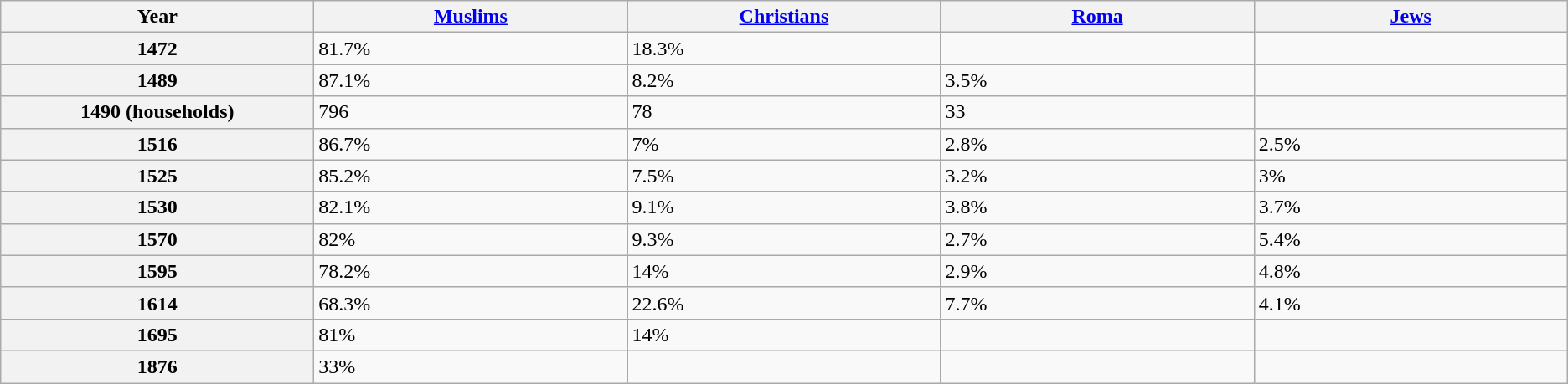<table class="wikitable">
<tr>
<th style="width:9%;">Year</th>
<th style="width:9%;"><a href='#'>Muslims</a></th>
<th style="width:9%;"><a href='#'>Christians</a></th>
<th style="width:9%;"><a href='#'>Roma</a></th>
<th style="width:9%;"><a href='#'>Jews</a></th>
</tr>
<tr>
<th>1472</th>
<td>81.7%</td>
<td>18.3%</td>
<td></td>
<td></td>
</tr>
<tr>
<th>1489</th>
<td>87.1%</td>
<td>8.2%</td>
<td>3.5%</td>
<td></td>
</tr>
<tr>
<th>1490 (households)</th>
<td>796</td>
<td>78</td>
<td>33</td>
<td></td>
</tr>
<tr>
<th>1516</th>
<td>86.7%</td>
<td>7%</td>
<td>2.8%</td>
<td>2.5%</td>
</tr>
<tr>
<th>1525</th>
<td>85.2%</td>
<td>7.5%</td>
<td>3.2%</td>
<td>3%</td>
</tr>
<tr>
<th>1530</th>
<td>82.1%</td>
<td>9.1%</td>
<td>3.8%</td>
<td>3.7%</td>
</tr>
<tr>
<th>1570</th>
<td>82%</td>
<td>9.3%</td>
<td>2.7%</td>
<td>5.4%</td>
</tr>
<tr>
<th>1595</th>
<td>78.2%</td>
<td>14%</td>
<td>2.9%</td>
<td>4.8%</td>
</tr>
<tr>
<th>1614</th>
<td>68.3%</td>
<td>22.6%</td>
<td>7.7%</td>
<td>4.1%</td>
</tr>
<tr>
<th>1695</th>
<td>81%</td>
<td>14%</td>
<td></td>
<td></td>
</tr>
<tr>
<th>1876</th>
<td>33%</td>
<td></td>
<td></td>
<td></td>
</tr>
</table>
